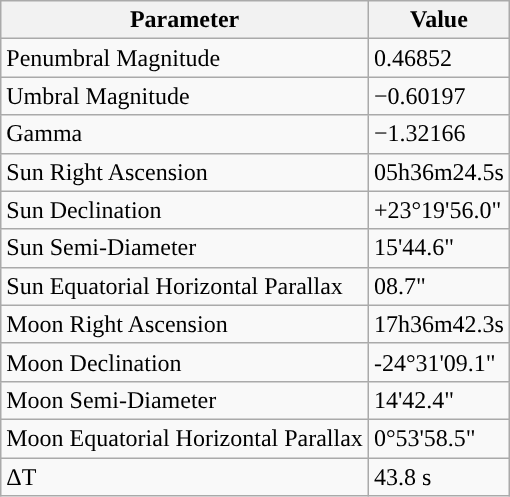<table class="wikitable">
<tr>
<th>Parameter</th>
<th>Value</th>
</tr>
<tr>
<td>Penumbral Magnitude</td>
<td>0.46852</td>
</tr>
<tr>
<td>Umbral Magnitude</td>
<td>−0.60197</td>
</tr>
<tr>
<td>Gamma</td>
<td>−1.32166</td>
</tr>
<tr>
<td>Sun Right Ascension</td>
<td>05h36m24.5s</td>
</tr>
<tr>
<td>Sun Declination</td>
<td>+23°19'56.0"</td>
</tr>
<tr>
<td>Sun Semi-Diameter</td>
<td>15'44.6"</td>
</tr>
<tr>
<td>Sun Equatorial Horizontal Parallax</td>
<td>08.7"</td>
</tr>
<tr>
<td>Moon Right Ascension</td>
<td>17h36m42.3s</td>
</tr>
<tr>
<td>Moon Declination</td>
<td>-24°31'09.1"</td>
</tr>
<tr>
<td>Moon Semi-Diameter</td>
<td>14'42.4"</td>
</tr>
<tr>
<td>Moon Equatorial Horizontal Parallax</td>
<td>0°53'58.5"</td>
</tr>
<tr>
<td>ΔT</td>
<td>43.8 s</td>
</tr>
</table>
